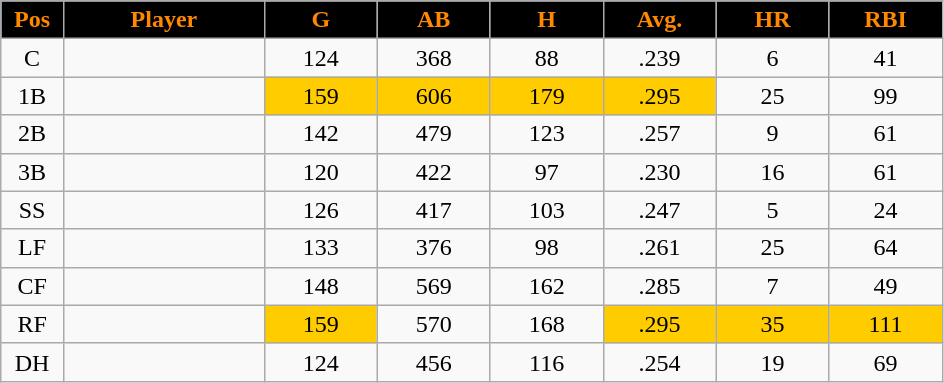<table class="wikitable sortable">
<tr>
<th style="background:black;color:#FF8800;" width="5%">Pos</th>
<th style="background:black;color:#FF8800;" width="16%">Player</th>
<th style="background:black;color:#FF8800;" width="9%">G</th>
<th style="background:black;color:#FF8800;" width="9%">AB</th>
<th style="background:black;color:#FF8800;" width="9%">H</th>
<th style="background:black;color:#FF8800;" width="9%">Avg.</th>
<th style="background:black;color:#FF8800;" width="9%">HR</th>
<th style="background:black;color:#FF8800;" width="9%">RBI</th>
</tr>
<tr align="center">
<td>C</td>
<td></td>
<td>124</td>
<td>368</td>
<td>88</td>
<td>.239</td>
<td>6</td>
<td>41</td>
</tr>
<tr align="center">
<td>1B</td>
<td></td>
<td bgcolor="#FFCC00">159</td>
<td bgcolor="#FFCC00">606</td>
<td bgcolor="#FFCC00">179</td>
<td bgcolor="#FFCC00">.295</td>
<td>25</td>
<td>99</td>
</tr>
<tr align="center">
<td>2B</td>
<td></td>
<td>142</td>
<td>479</td>
<td>123</td>
<td>.257</td>
<td>9</td>
<td>61</td>
</tr>
<tr align="center">
<td>3B</td>
<td></td>
<td>120</td>
<td>422</td>
<td>97</td>
<td>.230</td>
<td>16</td>
<td>61</td>
</tr>
<tr align="center">
<td>SS</td>
<td></td>
<td>126</td>
<td>417</td>
<td>103</td>
<td>.247</td>
<td>5</td>
<td>24</td>
</tr>
<tr align="center">
<td>LF</td>
<td></td>
<td>133</td>
<td>376</td>
<td>98</td>
<td>.261</td>
<td>25</td>
<td>64</td>
</tr>
<tr align="center">
<td>CF</td>
<td></td>
<td>148</td>
<td>569</td>
<td>162</td>
<td>.285</td>
<td>7</td>
<td>49</td>
</tr>
<tr align="center">
<td>RF</td>
<td></td>
<td bgcolor="#FFCC00">159</td>
<td>570</td>
<td>168</td>
<td bgcolor="#FFCC00">.295</td>
<td bgcolor="#FFCC00">35</td>
<td bgcolor="#FFCC00">111</td>
</tr>
<tr align="center">
<td>DH</td>
<td></td>
<td>124</td>
<td>456</td>
<td>116</td>
<td>.254</td>
<td>19</td>
<td>69</td>
</tr>
</table>
